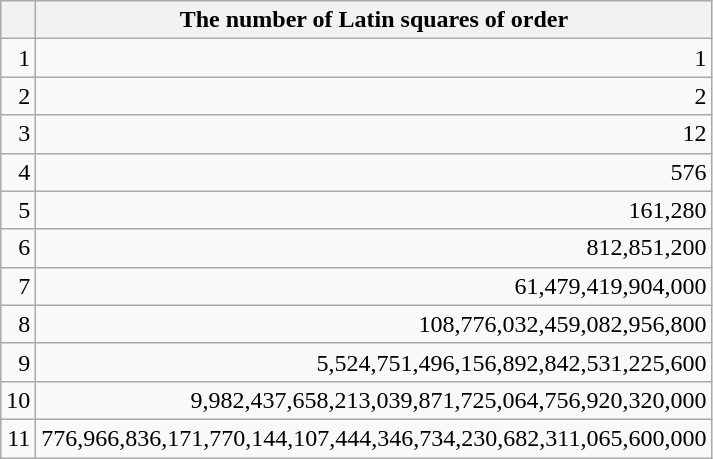<table class="wikitable" align="center">
<tr>
<th></th>
<th align=right>The number of Latin squares of order </th>
</tr>
<tr>
<td align=right>1</td>
<td align=right>1</td>
</tr>
<tr>
<td align=right>2</td>
<td align=right>2</td>
</tr>
<tr>
<td align=right>3</td>
<td align=right>12</td>
</tr>
<tr>
<td align=right>4</td>
<td align=right>576</td>
</tr>
<tr>
<td align=right>5</td>
<td align=right>161,280</td>
</tr>
<tr>
<td align=right>6</td>
<td align=right>812,851,200</td>
</tr>
<tr>
<td align=right>7</td>
<td align=right>61,479,419,904,000</td>
</tr>
<tr>
<td align=right>8</td>
<td align=right>108,776,032,459,082,956,800</td>
</tr>
<tr>
<td align=right>9</td>
<td align=right>5,524,751,496,156,892,842,531,225,600</td>
</tr>
<tr>
<td align=right>10</td>
<td align=right>9,982,437,658,213,039,871,725,064,756,920,320,000</td>
</tr>
<tr>
<td align=right>11</td>
<td align=right>776,966,836,171,770,144,107,444,346,734,230,682,311,065,600,000</td>
</tr>
</table>
